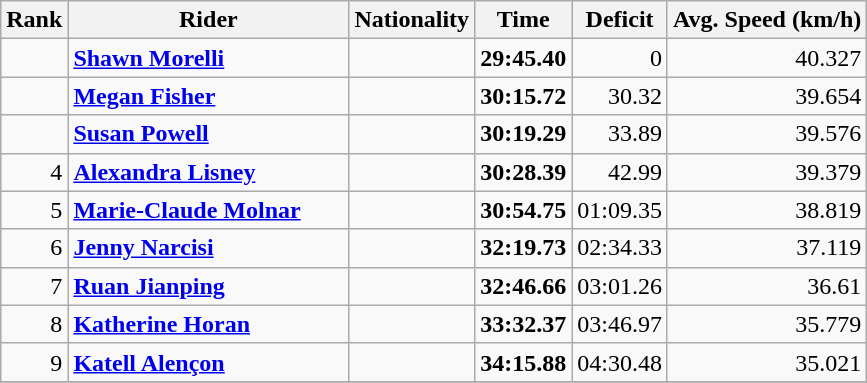<table class="wikitable sortable" style="text-align:left">
<tr>
<th width=20>Rank</th>
<th width=180>Rider</th>
<th>Nationality</th>
<th>Time</th>
<th>Deficit</th>
<th>Avg. Speed (km/h)</th>
</tr>
<tr>
<td align=right></td>
<td><strong><a href='#'>Shawn Morelli</a></strong></td>
<td><strong></strong></td>
<td align=right><strong>29:45.40</strong></td>
<td align=right>0</td>
<td align=right>40.327</td>
</tr>
<tr>
<td align=right></td>
<td><strong><a href='#'>Megan Fisher</a></strong></td>
<td><strong></strong></td>
<td align=right><strong>30:15.72</strong></td>
<td align=right>30.32</td>
<td align=right>39.654</td>
</tr>
<tr>
<td align=right></td>
<td><strong><a href='#'>Susan Powell</a></strong></td>
<td><strong></strong></td>
<td align=right><strong>30:19.29</strong></td>
<td align=right>33.89</td>
<td align=right>39.576</td>
</tr>
<tr>
<td align=right>4</td>
<td><strong><a href='#'>Alexandra Lisney</a></strong></td>
<td><strong></strong></td>
<td align=right><strong>30:28.39</strong></td>
<td align=right>42.99</td>
<td align=right>39.379</td>
</tr>
<tr>
<td align=right>5</td>
<td><strong><a href='#'>Marie-Claude Molnar</a></strong></td>
<td><strong></strong></td>
<td align=right><strong>30:54.75</strong></td>
<td align=right>01:09.35</td>
<td align=right>38.819</td>
</tr>
<tr>
<td align=right>6</td>
<td><strong><a href='#'>Jenny Narcisi</a></strong></td>
<td><strong></strong></td>
<td align=right><strong>32:19.73</strong></td>
<td align=right>02:34.33</td>
<td align=right>37.119</td>
</tr>
<tr>
<td align=right>7</td>
<td><strong><a href='#'>Ruan Jianping</a></strong></td>
<td><strong></strong></td>
<td align=right><strong>32:46.66</strong></td>
<td align=right>03:01.26</td>
<td align=right>36.61</td>
</tr>
<tr>
<td align=right>8</td>
<td><strong><a href='#'>Katherine Horan</a></strong></td>
<td><strong></strong></td>
<td align=right><strong>33:32.37</strong></td>
<td align=right>03:46.97</td>
<td align=right>35.779</td>
</tr>
<tr>
<td align=right>9</td>
<td><strong><a href='#'>Katell Alençon</a></strong></td>
<td><strong></strong></td>
<td align=right><strong>34:15.88</strong></td>
<td align=right>04:30.48</td>
<td align=right>35.021</td>
</tr>
<tr>
</tr>
</table>
